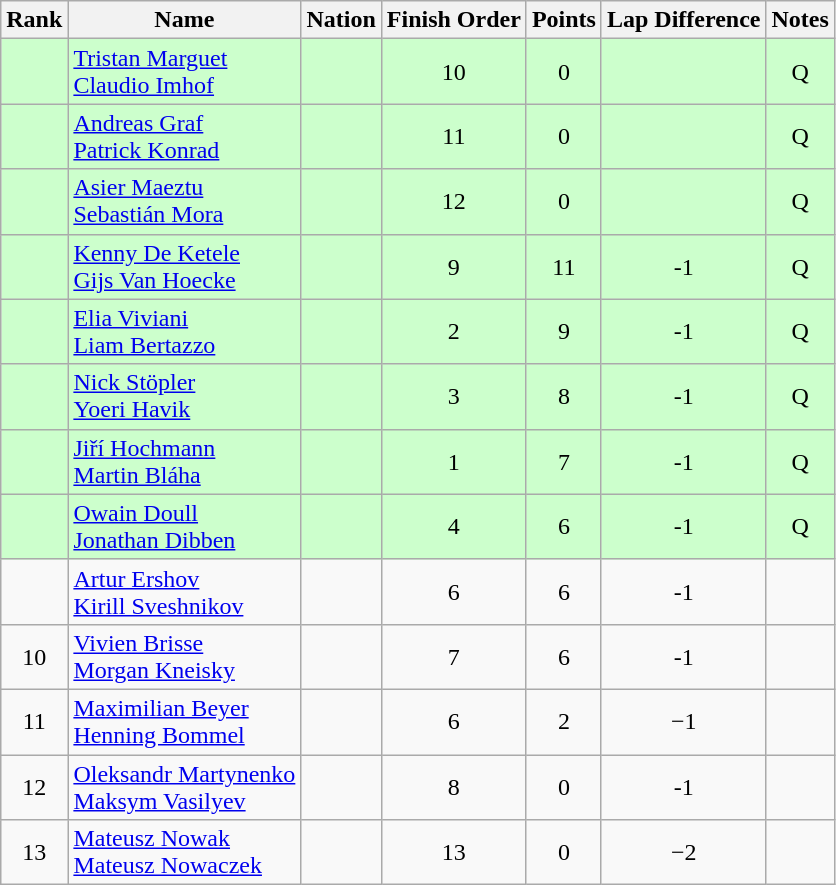<table class="wikitable sortable" style="text-align:center">
<tr>
<th>Rank</th>
<th>Name</th>
<th>Nation</th>
<th>Finish Order</th>
<th>Points</th>
<th>Lap Difference</th>
<th>Notes</th>
</tr>
<tr bgcolor=ccffcc>
<td></td>
<td align=left><a href='#'>Tristan Marguet</a><br><a href='#'>Claudio Imhof</a></td>
<td align=left></td>
<td>10</td>
<td>0</td>
<td></td>
<td>Q</td>
</tr>
<tr bgcolor=ccffcc>
<td></td>
<td align=left><a href='#'>Andreas Graf</a><br><a href='#'>Patrick Konrad</a></td>
<td align=left></td>
<td>11</td>
<td>0</td>
<td></td>
<td>Q</td>
</tr>
<tr bgcolor=ccffcc>
<td></td>
<td align=left><a href='#'>Asier Maeztu</a><br><a href='#'>Sebastián Mora</a></td>
<td align=left></td>
<td>12</td>
<td>0</td>
<td></td>
<td>Q</td>
</tr>
<tr bgcolor=ccffcc>
<td></td>
<td align=left><a href='#'>Kenny De Ketele</a><br><a href='#'>Gijs Van Hoecke</a></td>
<td align=left></td>
<td>9</td>
<td>11</td>
<td>-1</td>
<td>Q</td>
</tr>
<tr bgcolor=ccffcc>
<td></td>
<td align=left><a href='#'>Elia Viviani</a><br><a href='#'>Liam Bertazzo</a></td>
<td align=left></td>
<td>2</td>
<td>9</td>
<td>-1</td>
<td>Q</td>
</tr>
<tr bgcolor=ccffcc>
<td></td>
<td align=left><a href='#'>Nick Stöpler</a><br><a href='#'>Yoeri Havik</a></td>
<td align=left></td>
<td>3</td>
<td>8</td>
<td>-1</td>
<td>Q</td>
</tr>
<tr bgcolor=ccffcc>
<td></td>
<td align=left><a href='#'>Jiří Hochmann</a><br><a href='#'>Martin Bláha</a></td>
<td align=left></td>
<td>1</td>
<td>7</td>
<td>-1</td>
<td>Q</td>
</tr>
<tr bgcolor=ccffcc>
<td></td>
<td align=left><a href='#'>Owain Doull</a><br><a href='#'>Jonathan Dibben</a></td>
<td align=left></td>
<td>4</td>
<td>6</td>
<td>-1</td>
<td>Q</td>
</tr>
<tr>
<td></td>
<td align=left><a href='#'>Artur Ershov</a><br><a href='#'>Kirill Sveshnikov</a></td>
<td align=left></td>
<td>6</td>
<td>6</td>
<td>-1</td>
<td></td>
</tr>
<tr>
<td>10</td>
<td align=left><a href='#'>Vivien Brisse</a><br><a href='#'>Morgan Kneisky</a></td>
<td align=left></td>
<td>7</td>
<td>6</td>
<td>-1</td>
<td></td>
</tr>
<tr>
<td>11</td>
<td align=left><a href='#'>Maximilian Beyer</a><br><a href='#'>Henning Bommel</a></td>
<td align=left></td>
<td>6</td>
<td>2</td>
<td>−1</td>
<td></td>
</tr>
<tr>
<td>12</td>
<td align=left><a href='#'>Oleksandr Martynenko</a><br><a href='#'>Maksym Vasilyev</a></td>
<td align=left></td>
<td>8</td>
<td>0</td>
<td>-1</td>
<td></td>
</tr>
<tr>
<td>13</td>
<td align=left><a href='#'>Mateusz Nowak</a><br><a href='#'>Mateusz Nowaczek</a></td>
<td align=left></td>
<td>13</td>
<td>0</td>
<td>−2</td>
<td></td>
</tr>
</table>
